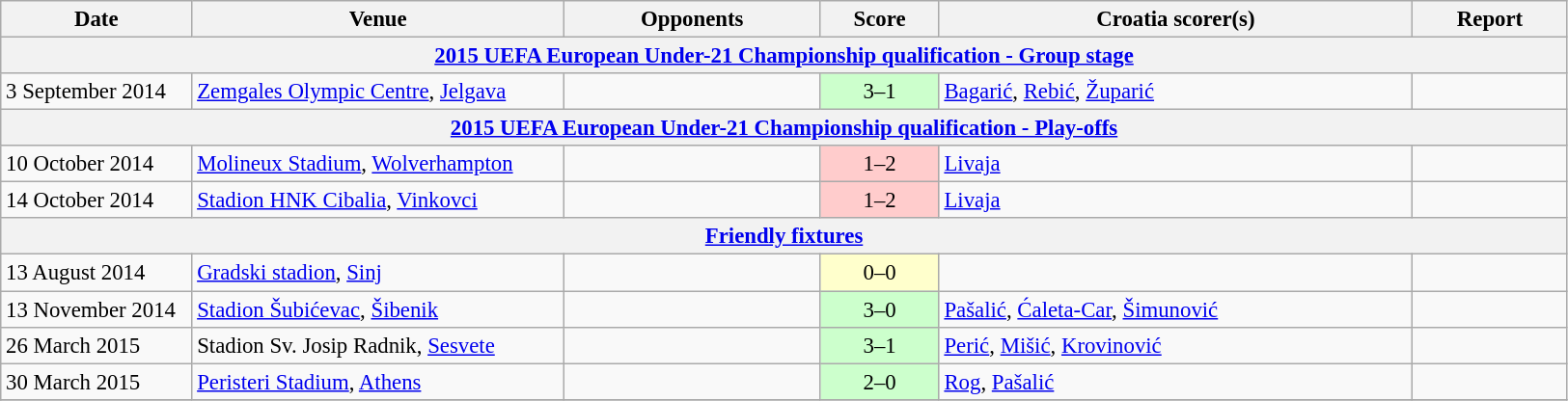<table class="wikitable" style="font-size:95%;">
<tr>
<th width=125>Date</th>
<th width=250>Venue</th>
<th width=170>Opponents</th>
<th width= 75>Score</th>
<th width=320>Croatia scorer(s)</th>
<th width=100>Report</th>
</tr>
<tr>
<th colspan=7><a href='#'>2015 UEFA European Under-21 Championship qualification - Group stage</a></th>
</tr>
<tr>
<td>3 September 2014</td>
<td><a href='#'>Zemgales Olympic Centre</a>, <a href='#'>Jelgava</a></td>
<td></td>
<td align=center bgcolor=#CCFFCC>3–1</td>
<td><a href='#'>Bagarić</a>, <a href='#'>Rebić</a>, <a href='#'>Župarić</a></td>
<td></td>
</tr>
<tr>
<th colspan=7><a href='#'>2015 UEFA European Under-21 Championship qualification - Play-offs</a></th>
</tr>
<tr>
<td>10 October 2014</td>
<td><a href='#'>Molineux Stadium</a>, <a href='#'>Wolverhampton</a></td>
<td></td>
<td align=center bgcolor=#FFCCCC>1–2</td>
<td><a href='#'>Livaja</a></td>
<td></td>
</tr>
<tr>
<td>14 October 2014</td>
<td><a href='#'>Stadion HNK Cibalia</a>, <a href='#'>Vinkovci</a></td>
<td></td>
<td align=center bgcolor=#FFCCCC>1–2</td>
<td><a href='#'>Livaja</a></td>
<td></td>
</tr>
<tr>
<th colspan=7><a href='#'>Friendly fixtures</a></th>
</tr>
<tr>
<td>13 August 2014</td>
<td><a href='#'>Gradski stadion</a>, <a href='#'>Sinj</a></td>
<td></td>
<td align=center bgcolor=#FFFFCC>0–0</td>
<td></td>
<td></td>
</tr>
<tr>
<td>13 November 2014</td>
<td><a href='#'>Stadion Šubićevac</a>, <a href='#'>Šibenik</a></td>
<td></td>
<td align=center bgcolor=#CCFFCC>3–0</td>
<td><a href='#'>Pašalić</a>, <a href='#'>Ćaleta-Car</a>, <a href='#'>Šimunović</a></td>
<td></td>
</tr>
<tr>
<td>26 March 2015</td>
<td>Stadion Sv. Josip Radnik, <a href='#'>Sesvete</a></td>
<td></td>
<td align=center bgcolor=#CCFFCC>3–1</td>
<td><a href='#'>Perić</a>, <a href='#'>Mišić</a>, <a href='#'>Krovinović</a></td>
<td></td>
</tr>
<tr>
<td>30 March 2015</td>
<td><a href='#'>Peristeri Stadium</a>, <a href='#'>Athens</a></td>
<td></td>
<td align=center bgcolor=#CCFFCC>2–0</td>
<td><a href='#'>Rog</a>, <a href='#'>Pašalić</a></td>
<td></td>
</tr>
<tr>
</tr>
</table>
